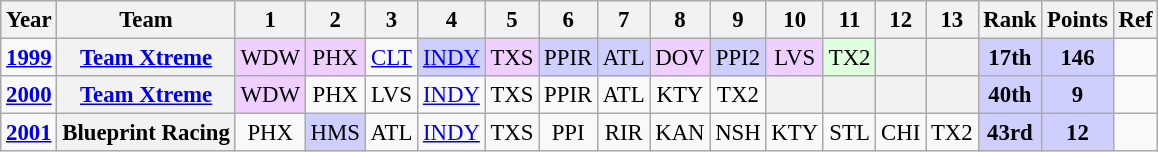<table class="wikitable" style="text-align:center; font-size:95%">
<tr>
<th>Year</th>
<th>Team</th>
<th>1</th>
<th>2</th>
<th>3</th>
<th>4</th>
<th>5</th>
<th>6</th>
<th>7</th>
<th>8</th>
<th>9</th>
<th>10</th>
<th>11</th>
<th>12</th>
<th>13</th>
<th>Rank</th>
<th>Points</th>
<th>Ref</th>
</tr>
<tr>
<td><strong><a href='#'>1999</a></strong></td>
<th><a href='#'>Team Xtreme</a></th>
<td style="background:#EFCFFF;">WDW<br></td>
<td style="background:#EFCFFF;">PHX<br></td>
<td><a href='#'>CLT</a><br></td>
<td style="background:#CFCFFF;"><a href='#'>INDY</a><br></td>
<td style="background:#EFCFFF;">TXS<br></td>
<td style="background:#CFCFFF;">PPIR<br></td>
<td style="background:#CFCFFF;">ATL<br></td>
<td style="background:#EFCFFF;">DOV<br></td>
<td style="background:#CFCFFF;">PPI2<br></td>
<td style="background:#EFCFFF;">LVS<br></td>
<td style="background:#DFFFDF;">TX2<br></td>
<th></th>
<th></th>
<td style="background:#CFCFFF;"><strong>17th</strong></td>
<td style="background:#CFCFFF;"><strong>146</strong></td>
<td></td>
</tr>
<tr>
<td><strong><a href='#'>2000</a></strong></td>
<th><a href='#'>Team Xtreme</a></th>
<td style="background:#EFCFFF;">WDW<br></td>
<td>PHX</td>
<td>LVS</td>
<td><a href='#'>INDY</a></td>
<td>TXS</td>
<td>PPIR</td>
<td>ATL</td>
<td>KTY</td>
<td>TX2</td>
<th></th>
<th></th>
<th></th>
<th></th>
<td style="background:#CFCFFF;"><strong>40th</strong></td>
<td style="background:#CFCFFF;"><strong>9</strong></td>
<td></td>
</tr>
<tr>
<td><strong><a href='#'>2001</a></strong></td>
<th>Blueprint Racing</th>
<td>PHX</td>
<td style="background:#CFCFFF;">HMS<br></td>
<td>ATL</td>
<td><a href='#'>INDY</a></td>
<td>TXS</td>
<td>PPI</td>
<td>RIR</td>
<td>KAN</td>
<td>NSH</td>
<td>KTY</td>
<td>STL</td>
<td>CHI</td>
<td>TX2</td>
<td style="background:#CFCFFF;"><strong>43rd</strong></td>
<td style="background:#CFCFFF;"><strong>12</strong></td>
<td></td>
</tr>
</table>
